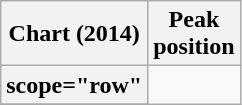<table class="wikitable plainrowheaders" style="text-align:center;">
<tr>
<th scope="col">Chart (2014)</th>
<th scope="col">Peak<br>position</th>
</tr>
<tr>
<th>scope="row"</th>
</tr>
<tr>
</tr>
</table>
